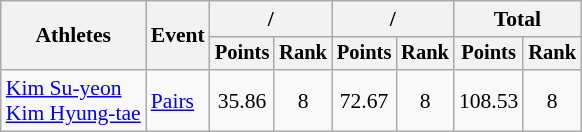<table class="wikitable" style="font-size:90%">
<tr>
<th rowspan="2">Athletes</th>
<th rowspan="2">Event</th>
<th colspan="2">/</th>
<th colspan="2">/</th>
<th colspan="2">Total</th>
</tr>
<tr style="font-size:95%">
<th>Points</th>
<th>Rank</th>
<th>Points</th>
<th>Rank</th>
<th>Points</th>
<th>Rank</th>
</tr>
<tr align=center>
<td align=left><a href='#'>Kim Su-yeon</a> <br> <a href='#'>Kim Hyung-tae</a></td>
<td align=left><a href='#'>Pairs</a></td>
<td>35.86</td>
<td>8</td>
<td>72.67</td>
<td>8</td>
<td>108.53</td>
<td>8</td>
</tr>
</table>
